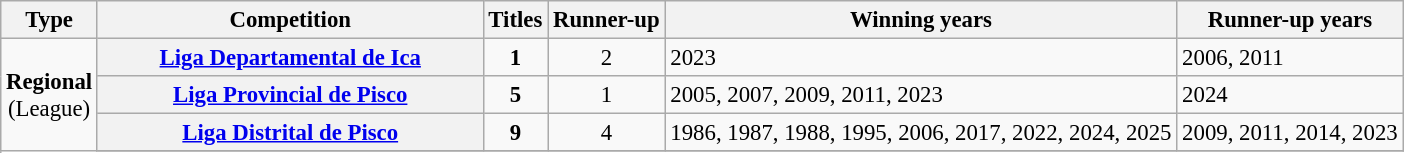<table class="wikitable plainrowheaders" style="font-size:95%; text-align:center;">
<tr>
<th>Type</th>
<th width=250px>Competition</th>
<th>Titles</th>
<th>Runner-up</th>
<th>Winning years</th>
<th>Runner-up years</th>
</tr>
<tr>
<td rowspan=6><strong>Regional</strong><br>(League)</td>
<th scope=col><a href='#'>Liga Departamental de Ica</a></th>
<td><strong>1</strong></td>
<td>2</td>
<td align="left">2023</td>
<td align="left">2006, 2011</td>
</tr>
<tr>
<th scope=col><a href='#'>Liga Provincial de Pisco</a></th>
<td><strong>5</strong></td>
<td>1</td>
<td align="left">2005, 2007, 2009, 2011, 2023</td>
<td align="left">2024</td>
</tr>
<tr>
<th scope=col><a href='#'>Liga Distrital de Pisco</a></th>
<td><strong>9</strong></td>
<td>4</td>
<td align="left">1986, 1987, 1988, 1995, 2006, 2017, 2022, 2024, 2025</td>
<td align="left">2009, 2011, 2014, 2023</td>
</tr>
<tr>
</tr>
</table>
